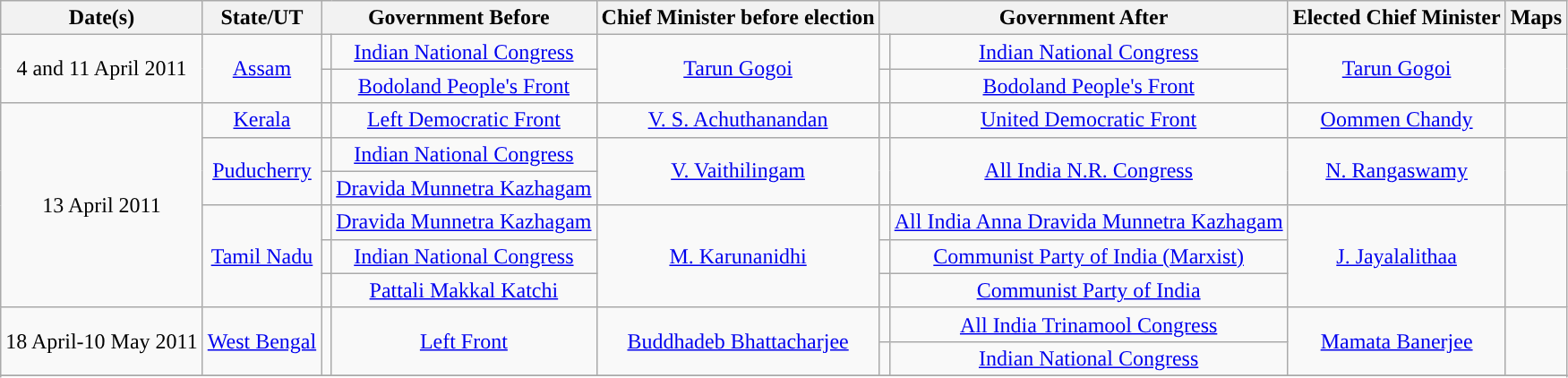<table class="wikitable sortable" style="text-align:center;">
<tr>
<th>Date(s)</th>
<th>State/UT</th>
<th colspan="2">Government Before</th>
<th>Chief Minister before election</th>
<th colspan="2">Government  After</th>
<th>Elected Chief Minister</th>
<th>Maps</th>
</tr>
<tr>
<td rowspan="2">4 and 11 April 2011</td>
<td rowspan="2"><a href='#'>Assam</a></td>
<td></td>
<td><a href='#'>Indian National Congress</a></td>
<td rowspan="2"><a href='#'>Tarun Gogoi</a></td>
<td></td>
<td><a href='#'>Indian National Congress</a></td>
<td rowspan="2"><a href='#'>Tarun Gogoi</a></td>
<td rowspan=2></td>
</tr>
<tr style="text-align:center;">
<td></td>
<td><a href='#'>Bodoland People's Front</a></td>
<td></td>
<td><a href='#'>Bodoland People's Front</a></td>
</tr>
<tr style="text-align:center;">
<td rowspan="6">13 April 2011</td>
<td><a href='#'>Kerala</a></td>
<td></td>
<td><a href='#'>Left Democratic Front</a></td>
<td><a href='#'>V. S. Achuthanandan</a></td>
<td></td>
<td><a href='#'>United Democratic Front</a></td>
<td><a href='#'>Oommen Chandy</a></td>
<td></td>
</tr>
<tr style="text-align:center;">
<td rowspan="2"><a href='#'>Puducherry</a></td>
<td></td>
<td><a href='#'>Indian National Congress</a></td>
<td rowspan="2"><a href='#'>V. Vaithilingam</a></td>
<td rowspan="2"></td>
<td rowspan="2"><a href='#'>All India N.R. Congress</a></td>
<td rowspan="2"><a href='#'>N. Rangaswamy</a></td>
<td rowspan=2></td>
</tr>
<tr style="text-align:center;">
<td></td>
<td><a href='#'>Dravida Munnetra Kazhagam</a></td>
</tr>
<tr style="text-align:center;">
<td rowspan="3"><a href='#'>Tamil Nadu</a></td>
<td></td>
<td><a href='#'>Dravida Munnetra Kazhagam</a></td>
<td rowspan="3"><a href='#'>M. Karunanidhi</a></td>
<td></td>
<td><a href='#'>All India Anna Dravida Munnetra Kazhagam</a></td>
<td rowspan="3"><a href='#'>J. Jayalalithaa</a></td>
<td rowspan="3"></td>
</tr>
<tr style="text-align:center;">
<td></td>
<td><a href='#'>Indian National Congress</a></td>
<td></td>
<td><a href='#'>Communist Party of India (Marxist)</a></td>
</tr>
<tr>
<td></td>
<td><a href='#'>Pattali Makkal Katchi</a></td>
<td></td>
<td><a href='#'>Communist Party of India</a></td>
</tr>
<tr style="text-align:center;">
<td rowspan="2">18 April-10 May 2011</td>
<td rowspan="2"><a href='#'>West Bengal</a></td>
<td rowspan="2"></td>
<td rowspan="2"><a href='#'>Left Front</a></td>
<td rowspan="2"><a href='#'>Buddhadeb Bhattacharjee</a></td>
<td></td>
<td><a href='#'>All India Trinamool Congress</a></td>
<td rowspan="2"><a href='#'>Mamata Banerjee</a></td>
<td rowspan=2></td>
</tr>
<tr style="text-align:center;">
<td></td>
<td><a href='#'>Indian National Congress</a></td>
</tr>
<tr style="text-align:center;">
</tr>
<tr>
</tr>
</table>
